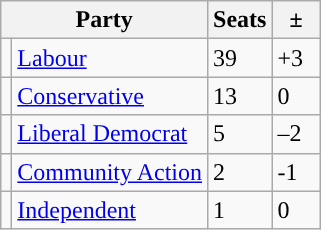<table class="wikitable">
<tr>
<th colspan="2">Party</th>
<th>Seats</th>
<th>  ±  </th>
</tr>
<tr>
<td style="background-color: "></td>
<td><a href='#'>Labour</a></td>
<td>39</td>
<td>+3</td>
</tr>
<tr>
<td style="background-color: "></td>
<td><a href='#'>Conservative</a></td>
<td>13</td>
<td>0</td>
</tr>
<tr>
<td style="background-color: "></td>
<td><a href='#'>Liberal Democrat</a></td>
<td>5</td>
<td>–2</td>
</tr>
<tr>
<td style="background-color: "></td>
<td><a href='#'>Community Action</a></td>
<td>2</td>
<td>-1</td>
</tr>
<tr>
<td style="background-color: "></td>
<td><a href='#'>Independent</a></td>
<td>1</td>
<td>0</td>
</tr>
</table>
